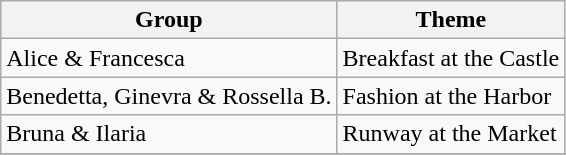<table class="wikitable">
<tr>
<th colspan="1">Group</th>
<th colspan="1">Theme</th>
</tr>
<tr>
<td>Alice & Francesca</td>
<td>Breakfast at the Castle</td>
</tr>
<tr>
<td>Benedetta, Ginevra & Rossella B.</td>
<td>Fashion at the Harbor</td>
</tr>
<tr>
<td>Bruna & Ilaria</td>
<td>Runway at the Market</td>
</tr>
<tr>
</tr>
</table>
